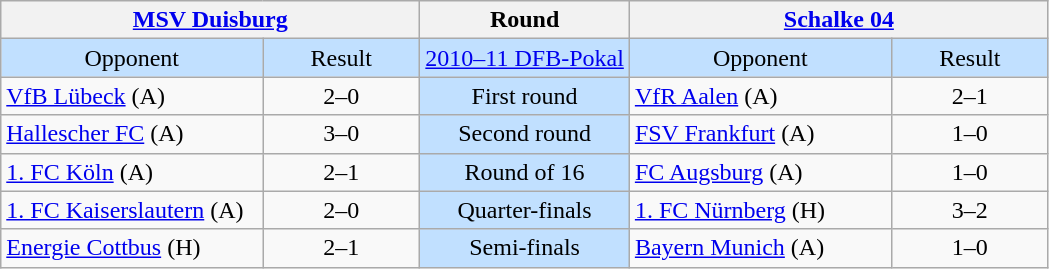<table class="wikitable" style="text-align:center; white-space:nowrap;">
<tr>
<th colspan="2"><a href='#'>MSV Duisburg</a></th>
<th>Round</th>
<th colspan="2"><a href='#'>Schalke 04</a></th>
</tr>
<tr style="background:#C1E0FF;">
<td style="width:25%;">Opponent</td>
<td style="width:15%;">Result</td>
<td><a href='#'>2010–11 DFB-Pokal</a></td>
<td style="width:25%;">Opponent</td>
<td style="width:15%;">Result</td>
</tr>
<tr>
<td style="text-align:left;"><a href='#'>VfB Lübeck</a> (A)</td>
<td>2–0</td>
<td style="background:#C1E0FF;">First round</td>
<td style="text-align:left;"><a href='#'>VfR Aalen</a> (A)</td>
<td>2–1</td>
</tr>
<tr>
<td style="text-align:left;"><a href='#'>Hallescher FC</a> (A)</td>
<td>3–0</td>
<td style="background:#C1E0FF;">Second round</td>
<td style="text-align:left;"><a href='#'>FSV Frankfurt</a> (A)</td>
<td>1–0</td>
</tr>
<tr>
<td style="text-align:left;"><a href='#'>1. FC Köln</a> (A)</td>
<td>2–1</td>
<td style="background:#C1E0FF;">Round of 16</td>
<td style="text-align:left;"><a href='#'>FC Augsburg</a> (A)</td>
<td>1–0</td>
</tr>
<tr>
<td style="text-align:left;"><a href='#'>1. FC Kaiserslautern</a> (A)</td>
<td>2–0</td>
<td style="background:#C1E0FF;">Quarter-finals</td>
<td style="text-align:left;"><a href='#'>1. FC Nürnberg</a> (H)</td>
<td>3–2 </td>
</tr>
<tr>
<td style="text-align:left;"><a href='#'>Energie Cottbus</a> (H)</td>
<td>2–1</td>
<td style="background:#C1E0FF;">Semi-finals</td>
<td style="text-align:left;"><a href='#'>Bayern Munich</a> (A)</td>
<td>1–0</td>
</tr>
</table>
